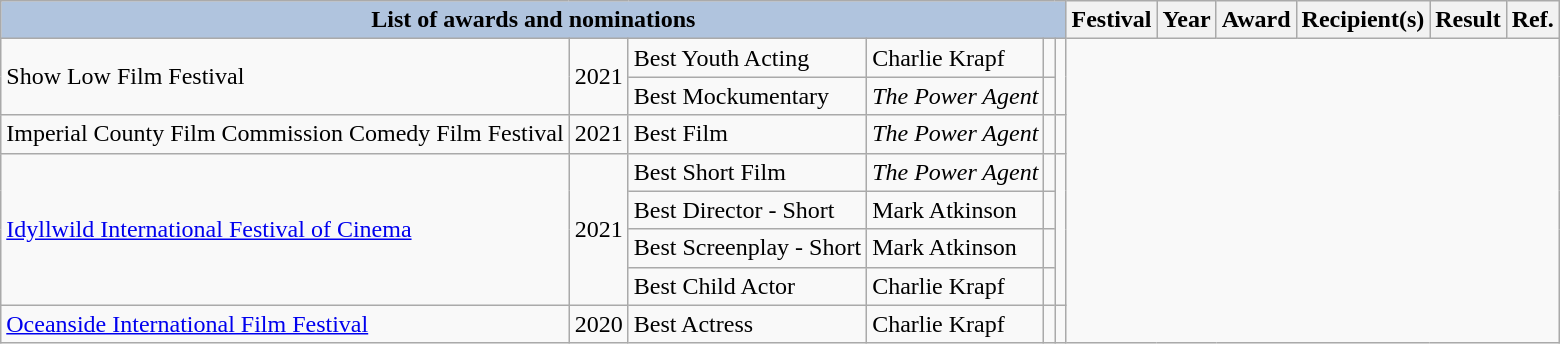<table class="wikitable">
<tr>
<th colspan="6" style="background:#B0C4DE;">List of awards and nominations</th>
<th>Festival</th>
<th>Year</th>
<th>Award</th>
<th>Recipient(s)</th>
<th>Result</th>
<th>Ref.</th>
</tr>
<tr>
<td rowspan="2">Show Low Film Festival</td>
<td rowspan="2">2021</td>
<td>Best Youth Acting</td>
<td>Charlie Krapf</td>
<td></td>
<td rowspan="2"></td>
</tr>
<tr>
<td>Best Mockumentary</td>
<td><em>The Power Agent</em></td>
<td></td>
</tr>
<tr>
<td>Imperial County Film Commission Comedy Film Festival</td>
<td>2021</td>
<td>Best Film</td>
<td><em>The Power Agent</em></td>
<td></td>
<td></td>
</tr>
<tr>
<td rowspan="4"><a href='#'>Idyllwild International Festival of Cinema</a></td>
<td rowspan="4">2021</td>
<td>Best Short Film</td>
<td><em>The Power Agent</em></td>
<td></td>
<td rowspan="4"></td>
</tr>
<tr>
<td>Best Director - Short</td>
<td>Mark Atkinson</td>
<td></td>
</tr>
<tr>
<td>Best Screenplay - Short</td>
<td>Mark Atkinson</td>
<td></td>
</tr>
<tr>
<td>Best Child Actor</td>
<td>Charlie Krapf</td>
<td></td>
</tr>
<tr>
<td><a href='#'>Oceanside International Film Festival</a></td>
<td>2020</td>
<td>Best Actress</td>
<td>Charlie Krapf</td>
<td></td>
<td></td>
</tr>
</table>
